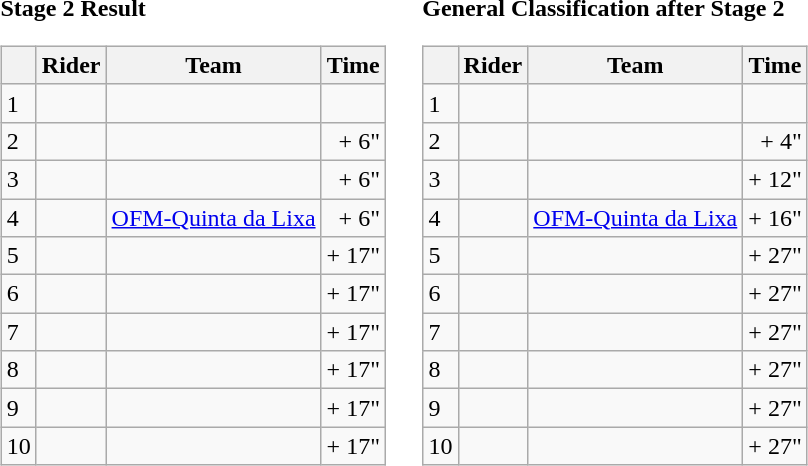<table>
<tr>
<td><strong>Stage 2 Result</strong><br><table class="wikitable">
<tr>
<th></th>
<th>Rider</th>
<th>Team</th>
<th>Time</th>
</tr>
<tr>
<td>1</td>
<td></td>
<td></td>
<td align="right"></td>
</tr>
<tr>
<td>2</td>
<td></td>
<td></td>
<td align="right">+ 6"</td>
</tr>
<tr>
<td>3</td>
<td></td>
<td></td>
<td align="right">+ 6"</td>
</tr>
<tr>
<td>4</td>
<td></td>
<td><a href='#'>OFM-Quinta da Lixa</a></td>
<td align="right">+ 6"</td>
</tr>
<tr>
<td>5</td>
<td></td>
<td></td>
<td align="right">+ 17"</td>
</tr>
<tr>
<td>6</td>
<td></td>
<td></td>
<td align="right">+ 17"</td>
</tr>
<tr>
<td>7</td>
<td></td>
<td></td>
<td align="right">+ 17"</td>
</tr>
<tr>
<td>8</td>
<td></td>
<td></td>
<td align="right">+ 17"</td>
</tr>
<tr>
<td>9</td>
<td></td>
<td></td>
<td align="right">+ 17"</td>
</tr>
<tr>
<td>10</td>
<td></td>
<td></td>
<td align="right">+ 17"</td>
</tr>
</table>
</td>
<td></td>
<td><strong>General Classification after Stage 2</strong><br><table class="wikitable">
<tr>
<th></th>
<th>Rider</th>
<th>Team</th>
<th>Time</th>
</tr>
<tr>
<td>1</td>
<td> </td>
<td></td>
<td align="right"></td>
</tr>
<tr>
<td>2</td>
<td> </td>
<td></td>
<td align="right">+ 4"</td>
</tr>
<tr>
<td>3</td>
<td></td>
<td></td>
<td align="right">+ 12"</td>
</tr>
<tr>
<td>4</td>
<td></td>
<td><a href='#'>OFM-Quinta da Lixa</a></td>
<td align="right">+ 16"</td>
</tr>
<tr>
<td>5</td>
<td></td>
<td></td>
<td align="right">+ 27"</td>
</tr>
<tr>
<td>6</td>
<td></td>
<td></td>
<td align="right">+ 27"</td>
</tr>
<tr>
<td>7</td>
<td></td>
<td></td>
<td align="right">+ 27"</td>
</tr>
<tr>
<td>8</td>
<td></td>
<td></td>
<td align="right">+ 27"</td>
</tr>
<tr>
<td>9</td>
<td></td>
<td></td>
<td align="right">+ 27"</td>
</tr>
<tr>
<td>10</td>
<td></td>
<td></td>
<td align="right">+ 27"</td>
</tr>
</table>
</td>
</tr>
</table>
